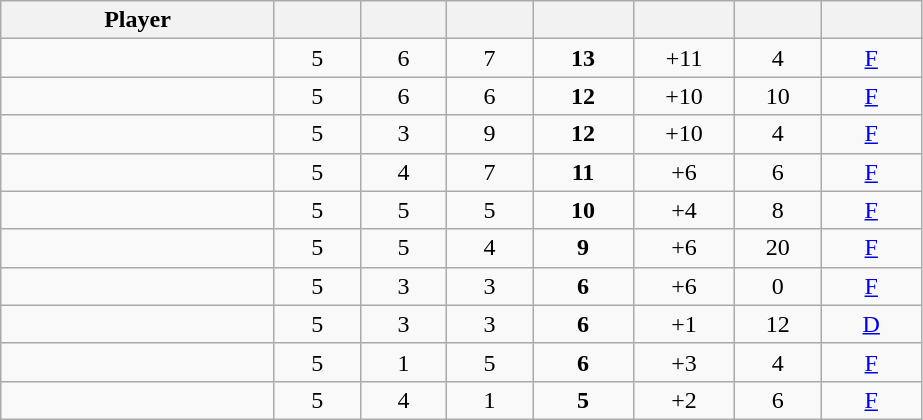<table class="wikitable sortable" style="text-align:center;">
<tr>
<th width="175px">Player</th>
<th width="50px"></th>
<th width="50px"></th>
<th width="50px"></th>
<th width="60px"></th>
<th width="60px"></th>
<th width="50px"></th>
<th width="60px"></th>
</tr>
<tr>
<td align="left"> </td>
<td>5</td>
<td>6</td>
<td>7</td>
<td><strong>13</strong></td>
<td>+11</td>
<td>4</td>
<td><a href='#'>F</a></td>
</tr>
<tr>
<td align="left"> </td>
<td>5</td>
<td>6</td>
<td>6</td>
<td><strong>12</strong></td>
<td>+10</td>
<td>10</td>
<td><a href='#'>F</a></td>
</tr>
<tr>
<td align="left"> </td>
<td>5</td>
<td>3</td>
<td>9</td>
<td><strong>12</strong></td>
<td>+10</td>
<td>4</td>
<td><a href='#'>F</a></td>
</tr>
<tr>
<td align="left"> </td>
<td>5</td>
<td>4</td>
<td>7</td>
<td><strong>11</strong></td>
<td>+6</td>
<td>6</td>
<td><a href='#'>F</a></td>
</tr>
<tr>
<td align="left"> </td>
<td>5</td>
<td>5</td>
<td>5</td>
<td><strong>10</strong></td>
<td>+4</td>
<td>8</td>
<td><a href='#'>F</a></td>
</tr>
<tr>
<td align="left"> </td>
<td>5</td>
<td>5</td>
<td>4</td>
<td><strong>9</strong></td>
<td>+6</td>
<td>20</td>
<td><a href='#'>F</a></td>
</tr>
<tr>
<td align="left"> </td>
<td>5</td>
<td>3</td>
<td>3</td>
<td><strong>6</strong></td>
<td>+6</td>
<td>0</td>
<td><a href='#'>F</a></td>
</tr>
<tr>
<td align="left"> </td>
<td>5</td>
<td>3</td>
<td>3</td>
<td><strong>6</strong></td>
<td>+1</td>
<td>12</td>
<td><a href='#'>D</a></td>
</tr>
<tr>
<td align="left"> </td>
<td>5</td>
<td>1</td>
<td>5</td>
<td><strong>6</strong></td>
<td>+3</td>
<td>4</td>
<td><a href='#'>F</a></td>
</tr>
<tr>
<td align="left"> </td>
<td>5</td>
<td>4</td>
<td>1</td>
<td><strong>5</strong></td>
<td>+2</td>
<td>6</td>
<td><a href='#'>F</a></td>
</tr>
</table>
